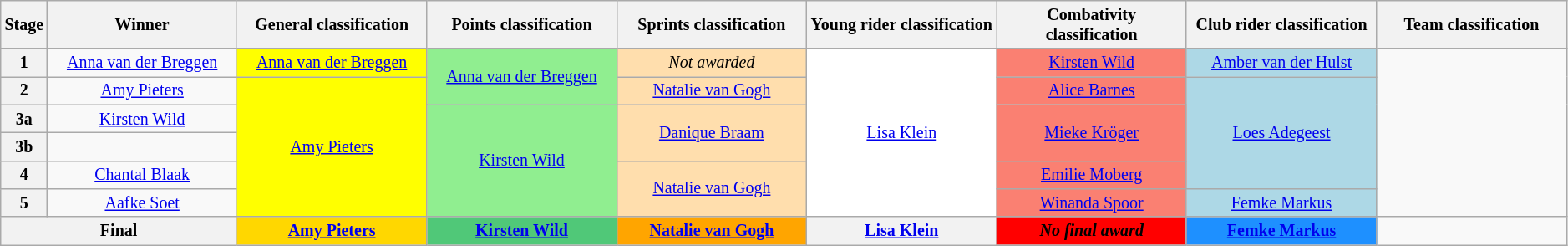<table class="wikitable" style="text-align: center; font-size:smaller;">
<tr>
<th style="width:2%;">Stage</th>
<th style="width:12.25%;">Winner</th>
<th style="width:12.25%;">General classification<br></th>
<th style="width:12.25%;">Points classification<br></th>
<th style="width:12.25%;">Sprints classification<br></th>
<th style="width:12.25%;">Young rider classification<br></th>
<th style="width:12.25%;">Combativity classification<br></th>
<th style="width:12.25%;">Club rider classification<br></th>
<th style="width:12.25%;">Team classification</th>
</tr>
<tr>
<th>1</th>
<td><a href='#'>Anna van der Breggen</a></td>
<td style="background:yellow;"><a href='#'>Anna van der Breggen</a></td>
<td style="background:lightgreen;" rowspan=2><a href='#'>Anna van der Breggen</a></td>
<td style="background:navajowhite;"><em>Not awarded</em></td>
<td style="background:white;" rowspan=6><a href='#'>Lisa Klein</a></td>
<td style="background:salmon;"><a href='#'>Kirsten Wild</a></td>
<td style="background:lightblue;"><a href='#'>Amber van der Hulst</a></td>
<td rowspan=6></td>
</tr>
<tr>
<th>2</th>
<td><a href='#'>Amy Pieters</a></td>
<td style="background:yellow;" rowspan=5><a href='#'>Amy Pieters</a></td>
<td style="background:navajowhite;"><a href='#'>Natalie van Gogh</a></td>
<td style="background:salmon;"><a href='#'>Alice Barnes</a></td>
<td style="background:lightblue;" rowspan=4><a href='#'>Loes Adegeest</a></td>
</tr>
<tr>
<th>3a</th>
<td><a href='#'>Kirsten Wild</a></td>
<td style="background:lightgreen;" rowspan=4><a href='#'>Kirsten Wild</a></td>
<td style="background:navajowhite;" rowspan=2><a href='#'>Danique Braam</a></td>
<td style="background:salmon;" rowspan=2><a href='#'>Mieke Kröger</a></td>
</tr>
<tr>
<th>3b</th>
<td></td>
</tr>
<tr>
<th>4</th>
<td><a href='#'>Chantal Blaak</a></td>
<td style="background:navajowhite;" rowspan=2><a href='#'>Natalie van Gogh</a></td>
<td style="background:salmon;"><a href='#'>Emilie Moberg</a></td>
</tr>
<tr>
<th>5</th>
<td><a href='#'>Aafke Soet</a></td>
<td style="background:salmon;"><a href='#'>Winanda Spoor</a></td>
<td style="background:lightblue;"><a href='#'>Femke Markus</a></td>
</tr>
<tr>
<th colspan="2">Final</th>
<th style="background:gold;"><a href='#'>Amy Pieters</a></th>
<th style="background:#50c878;"><a href='#'>Kirsten Wild</a></th>
<th style="background:orange;"><a href='#'>Natalie van Gogh</a></th>
<th style="background:offwhite;"><a href='#'>Lisa Klein</a></th>
<th style="background:red;"><em>No final award</em></th>
<th style="background:dodgerblue;"><a href='#'>Femke Markus</a></th>
<td></td>
</tr>
</table>
